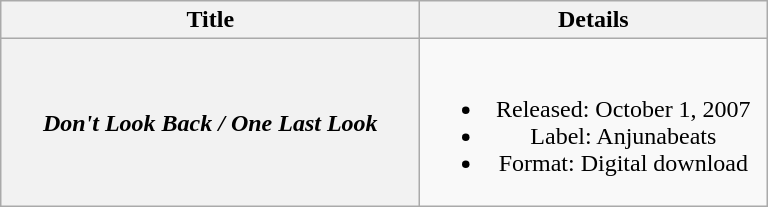<table class="wikitable plainrowheaders" style="text-align:center;">
<tr>
<th scope="col" style="width:17em;">Title</th>
<th scope="col" style="width:14em;">Details</th>
</tr>
<tr>
<th scope="row"><em>Don't Look Back / One Last Look</em></th>
<td><br><ul><li>Released: October 1, 2007</li><li>Label: Anjunabeats</li><li>Format: Digital download</li></ul></td>
</tr>
</table>
